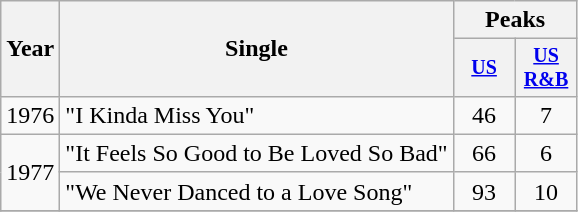<table class="wikitable" style="text-align:center;">
<tr>
<th rowspan="2">Year</th>
<th rowspan="2">Single</th>
<th colspan="2">Peaks</th>
</tr>
<tr style="font-size:smaller;">
<th width="35"><a href='#'>US</a><br></th>
<th width="35"><a href='#'>US<br>R&B</a><br></th>
</tr>
<tr>
<td rowspan="1">1976</td>
<td align="left">"I Kinda Miss You"</td>
<td>46</td>
<td>7</td>
</tr>
<tr>
<td rowspan="2">1977</td>
<td align="left">"It Feels So Good to Be Loved So Bad"</td>
<td>66</td>
<td>6</td>
</tr>
<tr>
<td align="left">"We Never Danced to a Love Song"</td>
<td>93</td>
<td>10</td>
</tr>
<tr>
</tr>
</table>
